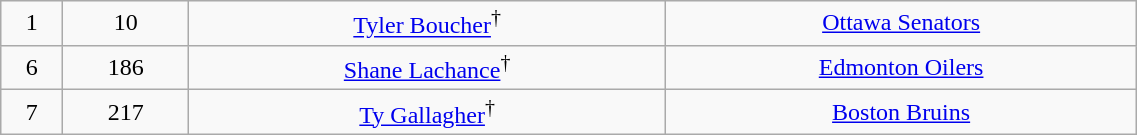<table class="wikitable" width="60%">
<tr align="center" bgcolor="">
<td>1</td>
<td>10</td>
<td><a href='#'>Tyler Boucher</a><sup>†</sup></td>
<td><a href='#'>Ottawa Senators</a></td>
</tr>
<tr align="center" bgcolor="">
<td>6</td>
<td>186</td>
<td><a href='#'>Shane Lachance</a><sup>†</sup></td>
<td><a href='#'>Edmonton Oilers</a></td>
</tr>
<tr align="center" bgcolor="">
<td>7</td>
<td>217</td>
<td><a href='#'>Ty Gallagher</a><sup>†</sup></td>
<td><a href='#'>Boston Bruins</a></td>
</tr>
</table>
